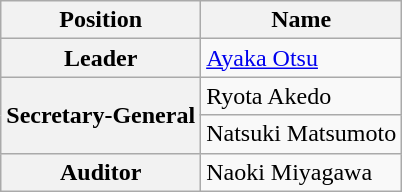<table class="wikitable sortable">
<tr>
<th scope="col">Position</th>
<th scope="col">Name</th>
</tr>
<tr>
<th>Leader</th>
<td><a href='#'>Ayaka Otsu</a></td>
</tr>
<tr>
<th rowspan="2">Secretary-General</th>
<td>Ryota Akedo</td>
</tr>
<tr>
<td>Natsuki Matsumoto</td>
</tr>
<tr>
<th>Auditor</th>
<td>Naoki Miyagawa</td>
</tr>
</table>
